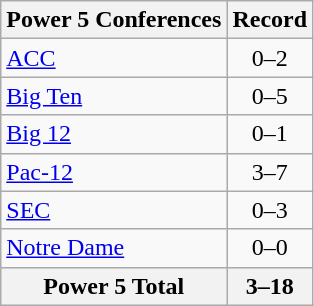<table class="wikitable">
<tr>
<th>Power 5 Conferences</th>
<th>Record</th>
</tr>
<tr>
<td><a href='#'>ACC</a></td>
<td align=center>0–2</td>
</tr>
<tr>
<td><a href='#'>Big Ten</a></td>
<td align=center>0–5</td>
</tr>
<tr>
<td><a href='#'>Big 12</a></td>
<td align=center>0–1</td>
</tr>
<tr>
<td><a href='#'>Pac-12</a></td>
<td align=center>3–7</td>
</tr>
<tr>
<td><a href='#'>SEC</a></td>
<td align=center>0–3</td>
</tr>
<tr>
<td><a href='#'>Notre Dame</a></td>
<td align=center>0–0</td>
</tr>
<tr>
<th>Power 5 Total</th>
<th>3–18</th>
</tr>
</table>
